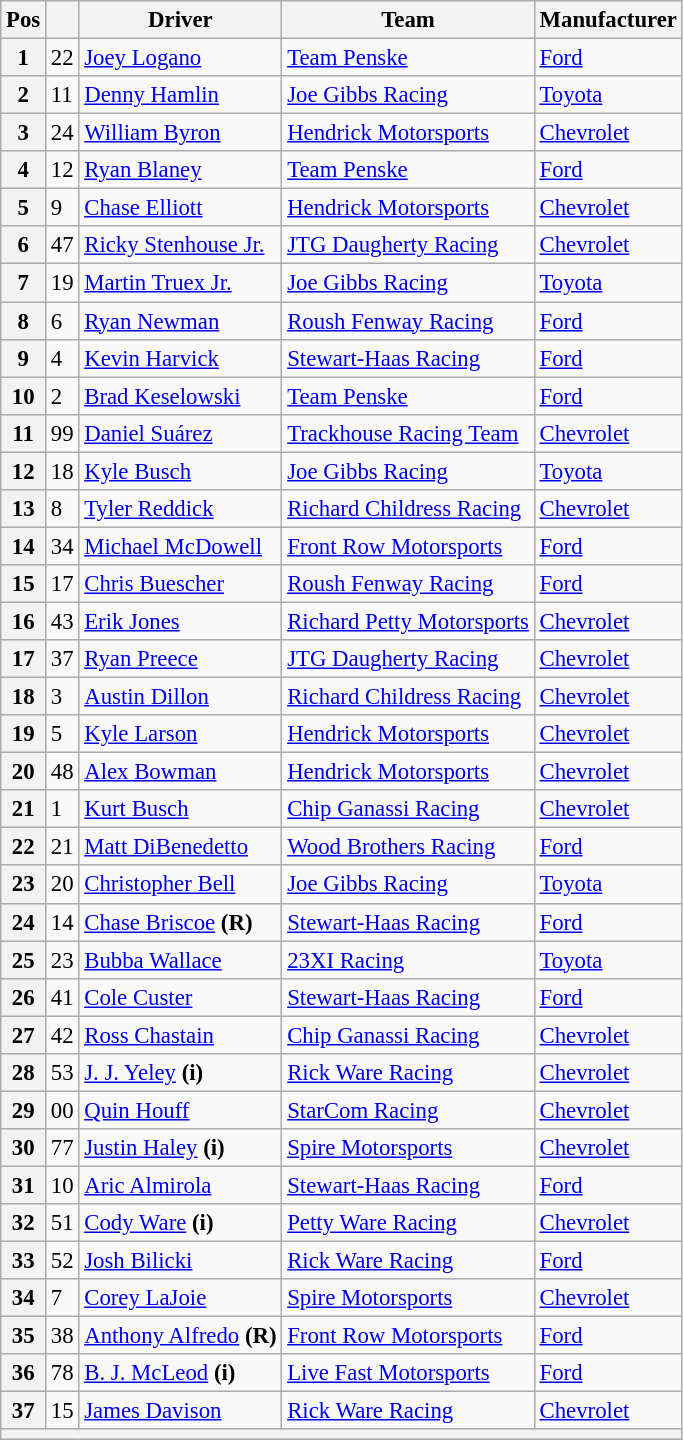<table class="wikitable" style="font-size:95%">
<tr>
<th>Pos</th>
<th></th>
<th>Driver</th>
<th>Team</th>
<th>Manufacturer</th>
</tr>
<tr>
<th>1</th>
<td>22</td>
<td><a href='#'>Joey Logano</a></td>
<td><a href='#'>Team Penske</a></td>
<td><a href='#'>Ford</a></td>
</tr>
<tr>
<th>2</th>
<td>11</td>
<td><a href='#'>Denny Hamlin</a></td>
<td><a href='#'>Joe Gibbs Racing</a></td>
<td><a href='#'>Toyota</a></td>
</tr>
<tr>
<th>3</th>
<td>24</td>
<td><a href='#'>William Byron</a></td>
<td><a href='#'>Hendrick Motorsports</a></td>
<td><a href='#'>Chevrolet</a></td>
</tr>
<tr>
<th>4</th>
<td>12</td>
<td><a href='#'>Ryan Blaney</a></td>
<td><a href='#'>Team Penske</a></td>
<td><a href='#'>Ford</a></td>
</tr>
<tr>
<th>5</th>
<td>9</td>
<td><a href='#'>Chase Elliott</a></td>
<td><a href='#'>Hendrick Motorsports</a></td>
<td><a href='#'>Chevrolet</a></td>
</tr>
<tr>
<th>6</th>
<td>47</td>
<td><a href='#'>Ricky Stenhouse Jr.</a></td>
<td><a href='#'>JTG Daugherty Racing</a></td>
<td><a href='#'>Chevrolet</a></td>
</tr>
<tr>
<th>7</th>
<td>19</td>
<td><a href='#'>Martin Truex Jr.</a></td>
<td><a href='#'>Joe Gibbs Racing</a></td>
<td><a href='#'>Toyota</a></td>
</tr>
<tr>
<th>8</th>
<td>6</td>
<td><a href='#'>Ryan Newman</a></td>
<td><a href='#'>Roush Fenway Racing</a></td>
<td><a href='#'>Ford</a></td>
</tr>
<tr>
<th>9</th>
<td>4</td>
<td><a href='#'>Kevin Harvick</a></td>
<td><a href='#'>Stewart-Haas Racing</a></td>
<td><a href='#'>Ford</a></td>
</tr>
<tr>
<th>10</th>
<td>2</td>
<td><a href='#'>Brad Keselowski</a></td>
<td><a href='#'>Team Penske</a></td>
<td><a href='#'>Ford</a></td>
</tr>
<tr>
<th>11</th>
<td>99</td>
<td><a href='#'>Daniel Suárez</a></td>
<td><a href='#'>Trackhouse Racing Team</a></td>
<td><a href='#'>Chevrolet</a></td>
</tr>
<tr>
<th>12</th>
<td>18</td>
<td><a href='#'>Kyle Busch</a></td>
<td><a href='#'>Joe Gibbs Racing</a></td>
<td><a href='#'>Toyota</a></td>
</tr>
<tr>
<th>13</th>
<td>8</td>
<td><a href='#'>Tyler Reddick</a></td>
<td><a href='#'>Richard Childress Racing</a></td>
<td><a href='#'>Chevrolet</a></td>
</tr>
<tr>
<th>14</th>
<td>34</td>
<td><a href='#'>Michael McDowell</a></td>
<td><a href='#'>Front Row Motorsports</a></td>
<td><a href='#'>Ford</a></td>
</tr>
<tr>
<th>15</th>
<td>17</td>
<td><a href='#'>Chris Buescher</a></td>
<td><a href='#'>Roush Fenway Racing</a></td>
<td><a href='#'>Ford</a></td>
</tr>
<tr>
<th>16</th>
<td>43</td>
<td><a href='#'>Erik Jones</a></td>
<td><a href='#'>Richard Petty Motorsports</a></td>
<td><a href='#'>Chevrolet</a></td>
</tr>
<tr>
<th>17</th>
<td>37</td>
<td><a href='#'>Ryan Preece</a></td>
<td><a href='#'>JTG Daugherty Racing</a></td>
<td><a href='#'>Chevrolet</a></td>
</tr>
<tr>
<th>18</th>
<td>3</td>
<td><a href='#'>Austin Dillon</a></td>
<td><a href='#'>Richard Childress Racing</a></td>
<td><a href='#'>Chevrolet</a></td>
</tr>
<tr>
<th>19</th>
<td>5</td>
<td><a href='#'>Kyle Larson</a></td>
<td><a href='#'>Hendrick Motorsports</a></td>
<td><a href='#'>Chevrolet</a></td>
</tr>
<tr>
<th>20</th>
<td>48</td>
<td><a href='#'>Alex Bowman</a></td>
<td><a href='#'>Hendrick Motorsports</a></td>
<td><a href='#'>Chevrolet</a></td>
</tr>
<tr>
<th>21</th>
<td>1</td>
<td><a href='#'>Kurt Busch</a></td>
<td><a href='#'>Chip Ganassi Racing</a></td>
<td><a href='#'>Chevrolet</a></td>
</tr>
<tr>
<th>22</th>
<td>21</td>
<td><a href='#'>Matt DiBenedetto</a></td>
<td><a href='#'>Wood Brothers Racing</a></td>
<td><a href='#'>Ford</a></td>
</tr>
<tr>
<th>23</th>
<td>20</td>
<td><a href='#'>Christopher Bell</a></td>
<td><a href='#'>Joe Gibbs Racing</a></td>
<td><a href='#'>Toyota</a></td>
</tr>
<tr>
<th>24</th>
<td>14</td>
<td><a href='#'>Chase Briscoe</a> <strong>(R)</strong></td>
<td><a href='#'>Stewart-Haas Racing</a></td>
<td><a href='#'>Ford</a></td>
</tr>
<tr>
<th>25</th>
<td>23</td>
<td><a href='#'>Bubba Wallace</a></td>
<td><a href='#'>23XI Racing</a></td>
<td><a href='#'>Toyota</a></td>
</tr>
<tr>
<th>26</th>
<td>41</td>
<td><a href='#'>Cole Custer</a></td>
<td><a href='#'>Stewart-Haas Racing</a></td>
<td><a href='#'>Ford</a></td>
</tr>
<tr>
<th>27</th>
<td>42</td>
<td><a href='#'>Ross Chastain</a></td>
<td><a href='#'>Chip Ganassi Racing</a></td>
<td><a href='#'>Chevrolet</a></td>
</tr>
<tr>
<th>28</th>
<td>53</td>
<td><a href='#'>J. J. Yeley</a> <strong>(i)</strong></td>
<td><a href='#'>Rick Ware Racing</a></td>
<td><a href='#'>Chevrolet</a></td>
</tr>
<tr>
<th>29</th>
<td>00</td>
<td><a href='#'>Quin Houff</a></td>
<td><a href='#'>StarCom Racing</a></td>
<td><a href='#'>Chevrolet</a></td>
</tr>
<tr>
<th>30</th>
<td>77</td>
<td><a href='#'>Justin Haley</a> <strong>(i)</strong></td>
<td><a href='#'>Spire Motorsports</a></td>
<td><a href='#'>Chevrolet</a></td>
</tr>
<tr>
<th>31</th>
<td>10</td>
<td><a href='#'>Aric Almirola</a></td>
<td><a href='#'>Stewart-Haas Racing</a></td>
<td><a href='#'>Ford</a></td>
</tr>
<tr>
<th>32</th>
<td>51</td>
<td><a href='#'>Cody Ware</a> <strong>(i)</strong></td>
<td><a href='#'>Petty Ware Racing</a></td>
<td><a href='#'>Chevrolet</a></td>
</tr>
<tr>
<th>33</th>
<td>52</td>
<td><a href='#'>Josh Bilicki</a></td>
<td><a href='#'>Rick Ware Racing</a></td>
<td><a href='#'>Ford</a></td>
</tr>
<tr>
<th>34</th>
<td>7</td>
<td><a href='#'>Corey LaJoie</a></td>
<td><a href='#'>Spire Motorsports</a></td>
<td><a href='#'>Chevrolet</a></td>
</tr>
<tr>
<th>35</th>
<td>38</td>
<td><a href='#'>Anthony Alfredo</a> <strong>(R)</strong></td>
<td><a href='#'>Front Row Motorsports</a></td>
<td><a href='#'>Ford</a></td>
</tr>
<tr>
<th>36</th>
<td>78</td>
<td><a href='#'>B. J. McLeod</a> <strong>(i)</strong></td>
<td><a href='#'>Live Fast Motorsports</a></td>
<td><a href='#'>Ford</a></td>
</tr>
<tr>
<th>37</th>
<td>15</td>
<td><a href='#'>James Davison</a></td>
<td><a href='#'>Rick Ware Racing</a></td>
<td><a href='#'>Chevrolet</a></td>
</tr>
<tr>
<th colspan="7"></th>
</tr>
</table>
